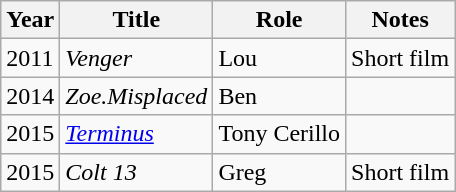<table class="wikitable sortable">
<tr>
<th>Year</th>
<th>Title</th>
<th>Role</th>
<th class="unsortable">Notes</th>
</tr>
<tr>
<td>2011</td>
<td><em>Venger</em></td>
<td>Lou</td>
<td>Short film</td>
</tr>
<tr>
<td>2014</td>
<td><em>Zoe.Misplaced</em></td>
<td>Ben</td>
<td></td>
</tr>
<tr>
<td>2015</td>
<td><em><a href='#'>Terminus</a></em></td>
<td>Tony Cerillo</td>
<td></td>
</tr>
<tr>
<td>2015</td>
<td><em>Colt 13</em></td>
<td>Greg</td>
<td>Short film</td>
</tr>
</table>
